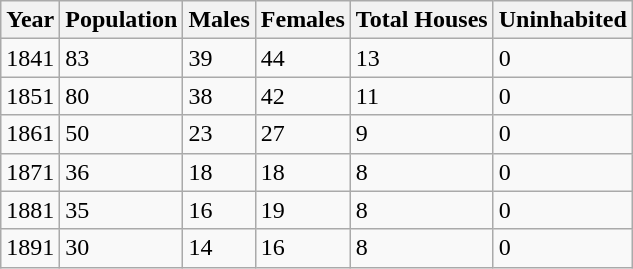<table class="wikitable">
<tr>
<th>Year</th>
<th>Population</th>
<th>Males</th>
<th>Females</th>
<th>Total Houses</th>
<th>Uninhabited</th>
</tr>
<tr>
<td>1841</td>
<td>83</td>
<td>39</td>
<td>44</td>
<td>13</td>
<td>0</td>
</tr>
<tr>
<td>1851</td>
<td>80</td>
<td>38</td>
<td>42</td>
<td>11</td>
<td>0</td>
</tr>
<tr>
<td>1861</td>
<td>50</td>
<td>23</td>
<td>27</td>
<td>9</td>
<td>0</td>
</tr>
<tr>
<td>1871</td>
<td>36</td>
<td>18</td>
<td>18</td>
<td>8</td>
<td>0</td>
</tr>
<tr>
<td>1881</td>
<td>35</td>
<td>16</td>
<td>19</td>
<td>8</td>
<td>0</td>
</tr>
<tr>
<td>1891</td>
<td>30</td>
<td>14</td>
<td>16</td>
<td>8</td>
<td>0</td>
</tr>
</table>
